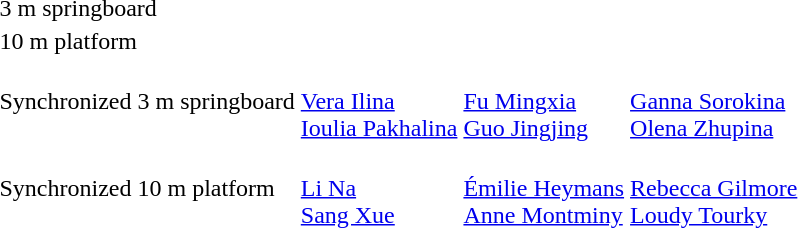<table>
<tr>
<td>3 m springboard<br></td>
<td></td>
<td></td>
<td></td>
</tr>
<tr>
<td>10 m platform<br></td>
<td></td>
<td></td>
<td></td>
</tr>
<tr>
<td>Synchronized 3 m springboard<br></td>
<td valign="top"><br><a href='#'>Vera Ilina</a><br><a href='#'>Ioulia Pakhalina</a></td>
<td valign="top"><br><a href='#'>Fu Mingxia</a><br><a href='#'>Guo Jingjing</a></td>
<td valign="top"><br><a href='#'>Ganna Sorokina</a><br><a href='#'>Olena Zhupina</a></td>
</tr>
<tr>
<td>Synchronized 10 m platform<br></td>
<td valign="top"><br><a href='#'>Li Na</a><br><a href='#'>Sang Xue</a></td>
<td valign="top"><br><a href='#'>Émilie Heymans</a><br><a href='#'>Anne Montminy</a></td>
<td valign="top"><br><a href='#'>Rebecca Gilmore</a><br><a href='#'>Loudy Tourky</a></td>
</tr>
</table>
